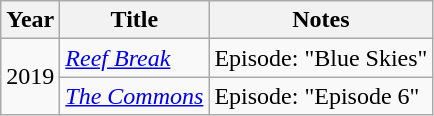<table class="wikitable">
<tr>
<th>Year</th>
<th>Title</th>
<th>Notes</th>
</tr>
<tr>
<td rowspan=2>2019</td>
<td><em><a href='#'>Reef Break</a></em></td>
<td>Episode: "Blue Skies"</td>
</tr>
<tr>
<td><em><a href='#'>The Commons</a></em></td>
<td>Episode: "Episode 6"</td>
</tr>
</table>
